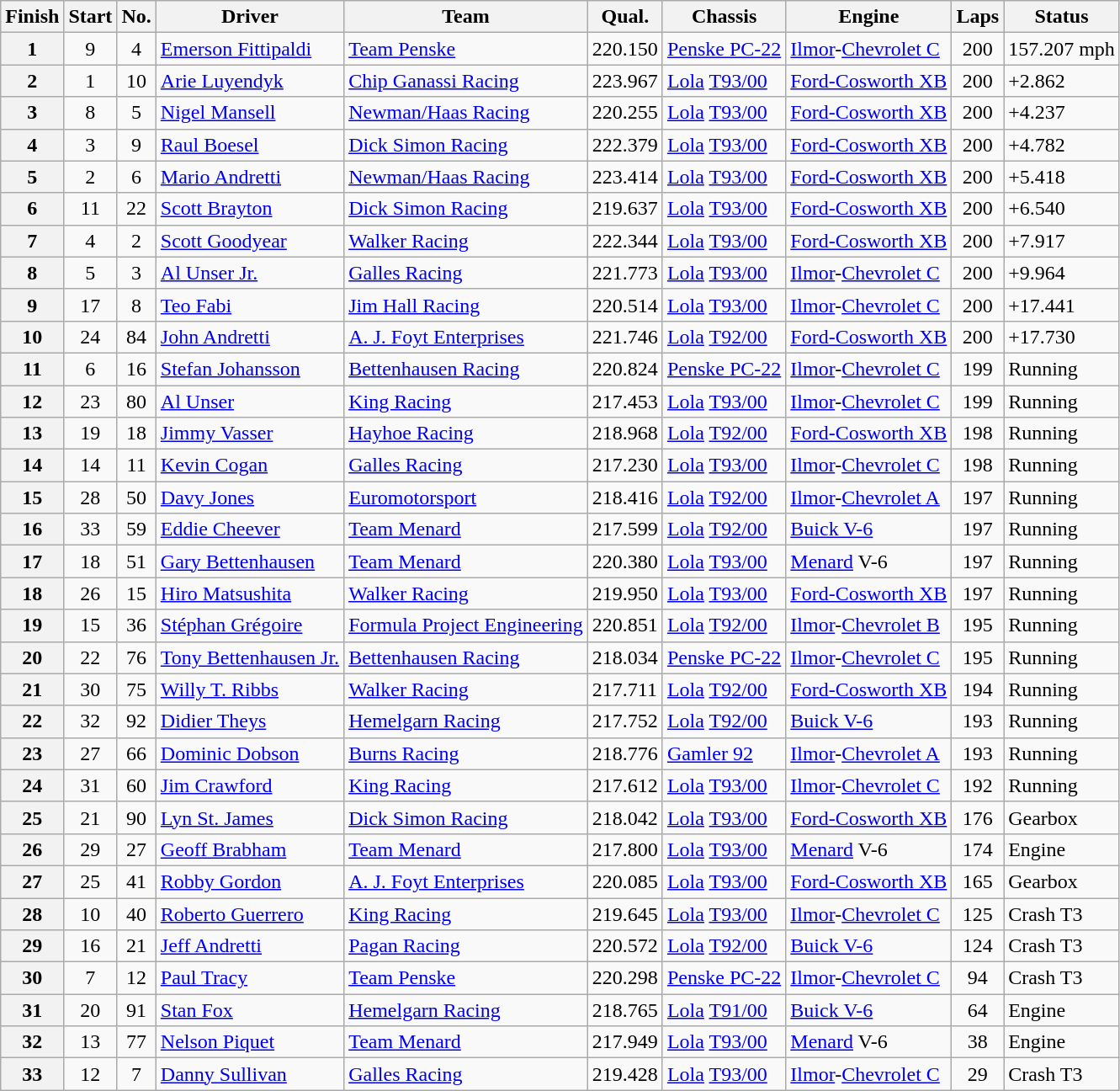<table class="wikitable">
<tr>
<th>Finish</th>
<th>Start</th>
<th>No.</th>
<th>Driver</th>
<th>Team</th>
<th>Qual.</th>
<th>Chassis</th>
<th>Engine</th>
<th>Laps</th>
<th>Status</th>
</tr>
<tr>
<th>1</th>
<td align=center>9</td>
<td align=center>4</td>
<td> <a href='#'>Emerson Fittipaldi</a> <strong></strong></td>
<td><a href='#'>Team Penske</a></td>
<td>220.150</td>
<td><a href='#'>Penske PC-22</a></td>
<td><a href='#'>Ilmor</a>-<a href='#'>Chevrolet C</a></td>
<td align=center>200</td>
<td>157.207 mph</td>
</tr>
<tr>
<th>2</th>
<td align=center>1</td>
<td align=center>10</td>
<td> <a href='#'>Arie Luyendyk</a> <strong></strong></td>
<td><a href='#'>Chip Ganassi Racing</a></td>
<td>223.967</td>
<td><a href='#'>Lola</a> <a href='#'>T93/00</a></td>
<td><a href='#'>Ford-Cosworth XB</a></td>
<td align=center>200</td>
<td>+2.862</td>
</tr>
<tr>
<th>3</th>
<td align=center>8</td>
<td align=center>5</td>
<td> <a href='#'>Nigel Mansell</a> <strong></strong></td>
<td><a href='#'>Newman/Haas Racing</a></td>
<td>220.255</td>
<td><a href='#'>Lola</a> <a href='#'>T93/00</a></td>
<td><a href='#'>Ford-Cosworth XB</a></td>
<td align=center>200</td>
<td>+4.237</td>
</tr>
<tr>
<th>4</th>
<td align=center>3</td>
<td align=center>9</td>
<td> <a href='#'>Raul Boesel</a></td>
<td><a href='#'>Dick Simon Racing</a></td>
<td>222.379</td>
<td><a href='#'>Lola</a> <a href='#'>T93/00</a></td>
<td><a href='#'>Ford-Cosworth XB</a></td>
<td align=center>200</td>
<td>+4.782</td>
</tr>
<tr>
<th>5</th>
<td align=center>2</td>
<td align=center>6</td>
<td> <a href='#'>Mario Andretti</a> <strong></strong></td>
<td><a href='#'>Newman/Haas Racing</a></td>
<td>223.414</td>
<td><a href='#'>Lola</a> <a href='#'>T93/00</a></td>
<td><a href='#'>Ford-Cosworth XB</a></td>
<td align=center>200</td>
<td>+5.418</td>
</tr>
<tr>
<th>6</th>
<td align=center>11</td>
<td align=center>22</td>
<td> <a href='#'>Scott Brayton</a></td>
<td><a href='#'>Dick Simon Racing</a></td>
<td>219.637</td>
<td><a href='#'>Lola</a> <a href='#'>T93/00</a></td>
<td><a href='#'>Ford-Cosworth XB</a></td>
<td align=center>200</td>
<td>+6.540</td>
</tr>
<tr>
<th>7</th>
<td align=center>4</td>
<td align=center>2</td>
<td> <a href='#'>Scott Goodyear</a></td>
<td><a href='#'>Walker Racing</a></td>
<td>222.344</td>
<td><a href='#'>Lola</a> <a href='#'>T93/00</a></td>
<td><a href='#'>Ford-Cosworth XB</a></td>
<td align=center>200</td>
<td>+7.917</td>
</tr>
<tr>
<th>8</th>
<td align=center>5</td>
<td align=center>3</td>
<td> <a href='#'>Al Unser Jr.</a> <strong></strong></td>
<td><a href='#'>Galles Racing</a></td>
<td>221.773</td>
<td><a href='#'>Lola</a> <a href='#'>T93/00</a></td>
<td><a href='#'>Ilmor</a>-<a href='#'>Chevrolet C</a></td>
<td align=center>200</td>
<td>+9.964</td>
</tr>
<tr>
<th>9</th>
<td align=center>17</td>
<td align=center>8</td>
<td> <a href='#'>Teo Fabi</a></td>
<td><a href='#'>Jim Hall Racing</a></td>
<td>220.514</td>
<td><a href='#'>Lola</a> <a href='#'>T93/00</a></td>
<td><a href='#'>Ilmor</a>-<a href='#'>Chevrolet C</a></td>
<td align=center>200</td>
<td>+17.441</td>
</tr>
<tr>
<th>10</th>
<td align=center>24</td>
<td align=center>84</td>
<td> <a href='#'>John Andretti</a></td>
<td><a href='#'>A. J. Foyt Enterprises</a></td>
<td>221.746</td>
<td><a href='#'>Lola</a> <a href='#'>T92/00</a></td>
<td><a href='#'>Ford-Cosworth XB</a></td>
<td align=center>200</td>
<td>+17.730</td>
</tr>
<tr>
<th>11</th>
<td align=center>6</td>
<td align=center>16</td>
<td> <a href='#'>Stefan Johansson</a> <strong></strong></td>
<td><a href='#'>Bettenhausen Racing</a></td>
<td>220.824</td>
<td><a href='#'>Penske PC-22</a></td>
<td><a href='#'>Ilmor</a>-<a href='#'>Chevrolet C</a></td>
<td align=center>199</td>
<td>Running</td>
</tr>
<tr>
<th>12</th>
<td align=center>23</td>
<td align=center>80</td>
<td> <a href='#'>Al Unser</a> <strong></strong></td>
<td><a href='#'>King Racing</a></td>
<td>217.453</td>
<td><a href='#'>Lola</a> <a href='#'>T93/00</a></td>
<td><a href='#'>Ilmor</a>-<a href='#'>Chevrolet C</a></td>
<td align=center>199</td>
<td>Running</td>
</tr>
<tr>
<th>13</th>
<td align=center>19</td>
<td align=center>18</td>
<td> <a href='#'>Jimmy Vasser</a></td>
<td><a href='#'>Hayhoe Racing</a></td>
<td>218.968</td>
<td><a href='#'>Lola</a> <a href='#'>T92/00</a></td>
<td><a href='#'>Ford-Cosworth XB</a></td>
<td align=center>198</td>
<td>Running</td>
</tr>
<tr>
<th>14</th>
<td align=center>14</td>
<td align=center>11</td>
<td> <a href='#'>Kevin Cogan</a></td>
<td><a href='#'>Galles Racing</a></td>
<td>217.230</td>
<td><a href='#'>Lola</a> <a href='#'>T93/00</a></td>
<td><a href='#'>Ilmor</a>-<a href='#'>Chevrolet C</a></td>
<td align=center>198</td>
<td>Running</td>
</tr>
<tr>
<th>15</th>
<td align=center>28</td>
<td align=center>50</td>
<td> <a href='#'>Davy Jones</a></td>
<td><a href='#'>Euromotorsport</a></td>
<td>218.416</td>
<td><a href='#'>Lola</a> <a href='#'>T92/00</a></td>
<td><a href='#'>Ilmor</a>-<a href='#'>Chevrolet A</a></td>
<td align=center>197</td>
<td>Running</td>
</tr>
<tr>
<th>16</th>
<td align=center>33</td>
<td align=center>59</td>
<td> <a href='#'>Eddie Cheever</a></td>
<td><a href='#'>Team Menard</a></td>
<td>217.599</td>
<td><a href='#'>Lola</a> <a href='#'>T92/00</a></td>
<td><a href='#'>Buick V-6</a></td>
<td align=center>197</td>
<td>Running</td>
</tr>
<tr>
<th>17</th>
<td align=center>18</td>
<td align=center>51</td>
<td> <a href='#'>Gary Bettenhausen</a></td>
<td><a href='#'>Team Menard</a></td>
<td>220.380</td>
<td><a href='#'>Lola</a> <a href='#'>T93/00</a></td>
<td><a href='#'>Menard</a> V-6</td>
<td align=center>197</td>
<td>Running</td>
</tr>
<tr>
<th>18</th>
<td align=center>26</td>
<td align=center>15</td>
<td> <a href='#'>Hiro Matsushita</a></td>
<td><a href='#'>Walker Racing</a></td>
<td>219.950</td>
<td><a href='#'>Lola</a> <a href='#'>T93/00</a></td>
<td><a href='#'>Ford-Cosworth XB</a></td>
<td align=center>197</td>
<td>Running</td>
</tr>
<tr>
<th>19</th>
<td align=center>15</td>
<td align=center>36</td>
<td> <a href='#'>Stéphan Grégoire</a> <strong></strong></td>
<td><a href='#'>Formula Project Engineering</a></td>
<td>220.851</td>
<td><a href='#'>Lola</a> <a href='#'>T92/00</a></td>
<td><a href='#'>Ilmor</a>-<a href='#'>Chevrolet B</a></td>
<td align=center>195</td>
<td>Running</td>
</tr>
<tr>
<th>20</th>
<td align=center>22</td>
<td align=center>76</td>
<td> <a href='#'>Tony Bettenhausen Jr.</a></td>
<td><a href='#'>Bettenhausen Racing</a></td>
<td>218.034</td>
<td><a href='#'>Penske PC-22</a></td>
<td><a href='#'>Ilmor</a>-<a href='#'>Chevrolet C</a></td>
<td align=center>195</td>
<td>Running</td>
</tr>
<tr>
<th>21</th>
<td align=center>30</td>
<td align=center>75</td>
<td> <a href='#'>Willy T. Ribbs</a></td>
<td><a href='#'>Walker Racing</a></td>
<td>217.711</td>
<td><a href='#'>Lola</a> <a href='#'>T92/00</a></td>
<td><a href='#'>Ford-Cosworth XB</a></td>
<td align=center>194</td>
<td>Running</td>
</tr>
<tr>
<th>22</th>
<td align=center>32</td>
<td align=center>92</td>
<td> <a href='#'>Didier Theys</a></td>
<td><a href='#'>Hemelgarn Racing</a></td>
<td>217.752</td>
<td><a href='#'>Lola</a> <a href='#'>T92/00</a></td>
<td><a href='#'>Buick V-6</a></td>
<td align=center>193</td>
<td>Running</td>
</tr>
<tr>
<th>23</th>
<td align=center>27</td>
<td align=center>66</td>
<td> <a href='#'>Dominic Dobson</a></td>
<td><a href='#'>Burns Racing</a></td>
<td>218.776</td>
<td><a href='#'>Gamler 92</a></td>
<td><a href='#'>Ilmor</a>-<a href='#'>Chevrolet A</a></td>
<td align=center>193</td>
<td>Running</td>
</tr>
<tr>
<th>24</th>
<td align=center>31</td>
<td align=center>60</td>
<td> <a href='#'>Jim Crawford</a></td>
<td><a href='#'>King Racing</a></td>
<td>217.612</td>
<td><a href='#'>Lola</a> <a href='#'>T93/00</a></td>
<td><a href='#'>Ilmor</a>-<a href='#'>Chevrolet C</a></td>
<td align=center>192</td>
<td>Running</td>
</tr>
<tr>
<th>25</th>
<td align=center>21</td>
<td align=center>90</td>
<td> <a href='#'>Lyn St. James</a></td>
<td><a href='#'>Dick Simon Racing</a></td>
<td>218.042</td>
<td><a href='#'>Lola</a> <a href='#'>T93/00</a></td>
<td><a href='#'>Ford-Cosworth XB</a></td>
<td align=center>176</td>
<td>Gearbox</td>
</tr>
<tr>
<th>26</th>
<td align=center>29</td>
<td align=center>27</td>
<td> <a href='#'>Geoff Brabham</a></td>
<td><a href='#'>Team Menard</a></td>
<td>217.800</td>
<td><a href='#'>Lola</a> <a href='#'>T93/00</a></td>
<td><a href='#'>Menard</a> V-6</td>
<td align=center>174</td>
<td>Engine</td>
</tr>
<tr>
<th>27</th>
<td align=center>25</td>
<td align=center>41</td>
<td> <a href='#'>Robby Gordon</a> <strong></strong></td>
<td><a href='#'>A. J. Foyt Enterprises</a></td>
<td>220.085</td>
<td><a href='#'>Lola</a> <a href='#'>T93/00</a></td>
<td><a href='#'>Ford-Cosworth XB</a></td>
<td align=center>165</td>
<td>Gearbox</td>
</tr>
<tr>
<th>28</th>
<td align=center>10</td>
<td align=center>40</td>
<td> <a href='#'>Roberto Guerrero</a></td>
<td><a href='#'>King Racing</a></td>
<td>219.645</td>
<td><a href='#'>Lola</a> <a href='#'>T93/00</a></td>
<td><a href='#'>Ilmor</a>-<a href='#'>Chevrolet C</a></td>
<td align=center>125</td>
<td>Crash T3</td>
</tr>
<tr>
<th>29</th>
<td align=center>16</td>
<td align=center>21</td>
<td> <a href='#'>Jeff Andretti</a></td>
<td><a href='#'>Pagan Racing</a></td>
<td>220.572</td>
<td><a href='#'>Lola</a> <a href='#'>T92/00</a></td>
<td><a href='#'>Buick V-6</a></td>
<td align=center>124</td>
<td>Crash T3</td>
</tr>
<tr>
<th>30</th>
<td align=center>7</td>
<td align=center>12</td>
<td> <a href='#'>Paul Tracy</a></td>
<td><a href='#'>Team Penske</a></td>
<td>220.298</td>
<td><a href='#'>Penske PC-22</a></td>
<td><a href='#'>Ilmor</a>-<a href='#'>Chevrolet C</a></td>
<td align=center>94</td>
<td>Crash T3</td>
</tr>
<tr>
<th>31</th>
<td align=center>20</td>
<td align=center>91</td>
<td> <a href='#'>Stan Fox</a></td>
<td><a href='#'>Hemelgarn Racing</a></td>
<td>218.765</td>
<td><a href='#'>Lola</a> <a href='#'>T91/00</a></td>
<td><a href='#'>Buick V-6</a></td>
<td align=center>64</td>
<td>Engine</td>
</tr>
<tr>
<th>32</th>
<td align=center>13</td>
<td align=center>77</td>
<td> <a href='#'>Nelson Piquet</a> <strong></strong></td>
<td><a href='#'>Team Menard</a></td>
<td>217.949</td>
<td><a href='#'>Lola</a> <a href='#'>T93/00</a></td>
<td><a href='#'>Menard</a> V-6</td>
<td align=center>38</td>
<td>Engine</td>
</tr>
<tr>
<th>33</th>
<td align=center>12</td>
<td align=center>7</td>
<td> <a href='#'>Danny Sullivan</a> <strong></strong></td>
<td><a href='#'>Galles Racing</a></td>
<td>219.428</td>
<td><a href='#'>Lola</a> <a href='#'>T93/00</a></td>
<td><a href='#'>Ilmor</a>-<a href='#'>Chevrolet C</a></td>
<td align=center>29</td>
<td>Crash T3</td>
</tr>
</table>
